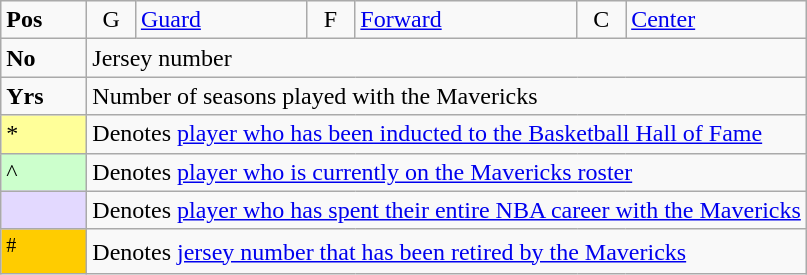<table class="wikitable">
<tr>
<td width="50px"><strong>Pos</strong></td>
<td width="25px" align="center">G</td>
<td><a href='#'>Guard</a></td>
<td width="25px" align="center">F</td>
<td><a href='#'>Forward</a></td>
<td width="25px" align="center">C</td>
<td><a href='#'>Center</a></td>
</tr>
<tr>
<td><strong>No</strong></td>
<td colspan="6">Jersey number</td>
</tr>
<tr>
<td><strong>Yrs</strong></td>
<td colspan="6">Number of seasons played with the Mavericks</td>
</tr>
<tr>
<td style="background-color:#FFFF99">*</td>
<td colspan="6">Denotes <a href='#'>player who has been inducted to the Basketball Hall of Fame</a></td>
</tr>
<tr>
<td style="background-color:#CCFFCC">^</td>
<td colspan="6">Denotes <a href='#'>player who is currently on the Mavericks roster</a></td>
</tr>
<tr>
<td style="background-color:#E3D9FF"></td>
<td colspan="6">Denotes <a href='#'>player who has spent their entire NBA career with the Mavericks</a></td>
</tr>
<tr>
<td style="background-color:#FFCC00"><sup>#</sup></td>
<td colspan="6">Denotes <a href='#'>jersey number that has been retired by the Mavericks</a></td>
</tr>
</table>
